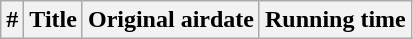<table class="wikitable plainrowheaders" border="1" style="background:white;">
<tr>
<th>#</th>
<th>Title</th>
<th>Original airdate</th>
<th>Running time<br>


</th>
</tr>
</table>
